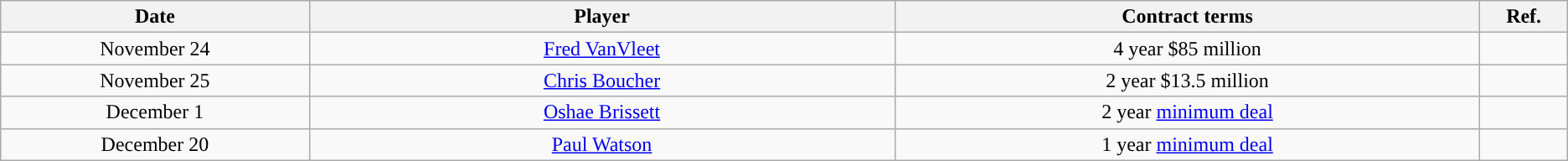<table class="wikitable sortable sortable" style="text-align: center">
<tr>
<th width="5%">Date</th>
<th width="10%">Player</th>
<th width="10%">Contract terms</th>
<th class="unsortable" width="1%">Ref.</th>
</tr>
<tr>
<td>November 24</td>
<td><a href='#'>Fred VanVleet</a></td>
<td>4 year $85 million</td>
<td></td>
</tr>
<tr>
<td>November 25</td>
<td><a href='#'>Chris Boucher</a></td>
<td>2 year $13.5 million</td>
<td></td>
</tr>
<tr>
<td>December 1</td>
<td><a href='#'>Oshae Brissett</a></td>
<td>2 year <a href='#'>minimum deal</a></td>
<td></td>
</tr>
<tr>
<td>December 20</td>
<td><a href='#'>Paul Watson</a></td>
<td>1 year <a href='#'>minimum deal</a></td>
<td></td>
</tr>
</table>
